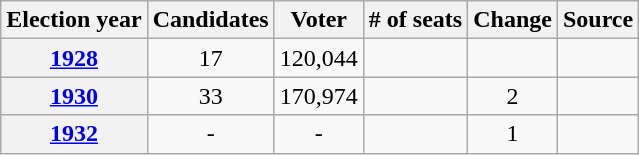<table class="wikitable"  style="text-align:center">
<tr>
<th>Election year</th>
<th>Candidates</th>
<th>Voter</th>
<th># of seats</th>
<th>Change</th>
<th>Source</th>
</tr>
<tr>
<th><a href='#'>1928</a></th>
<td>17</td>
<td>120,044</td>
<td></td>
<td></td>
<td></td>
</tr>
<tr>
<th><a href='#'>1930</a></th>
<td>33</td>
<td>170,974</td>
<td></td>
<td> 2</td>
<td></td>
</tr>
<tr>
<th><a href='#'>1932</a></th>
<td>-</td>
<td>-</td>
<td></td>
<td> 1</td>
<td></td>
</tr>
</table>
